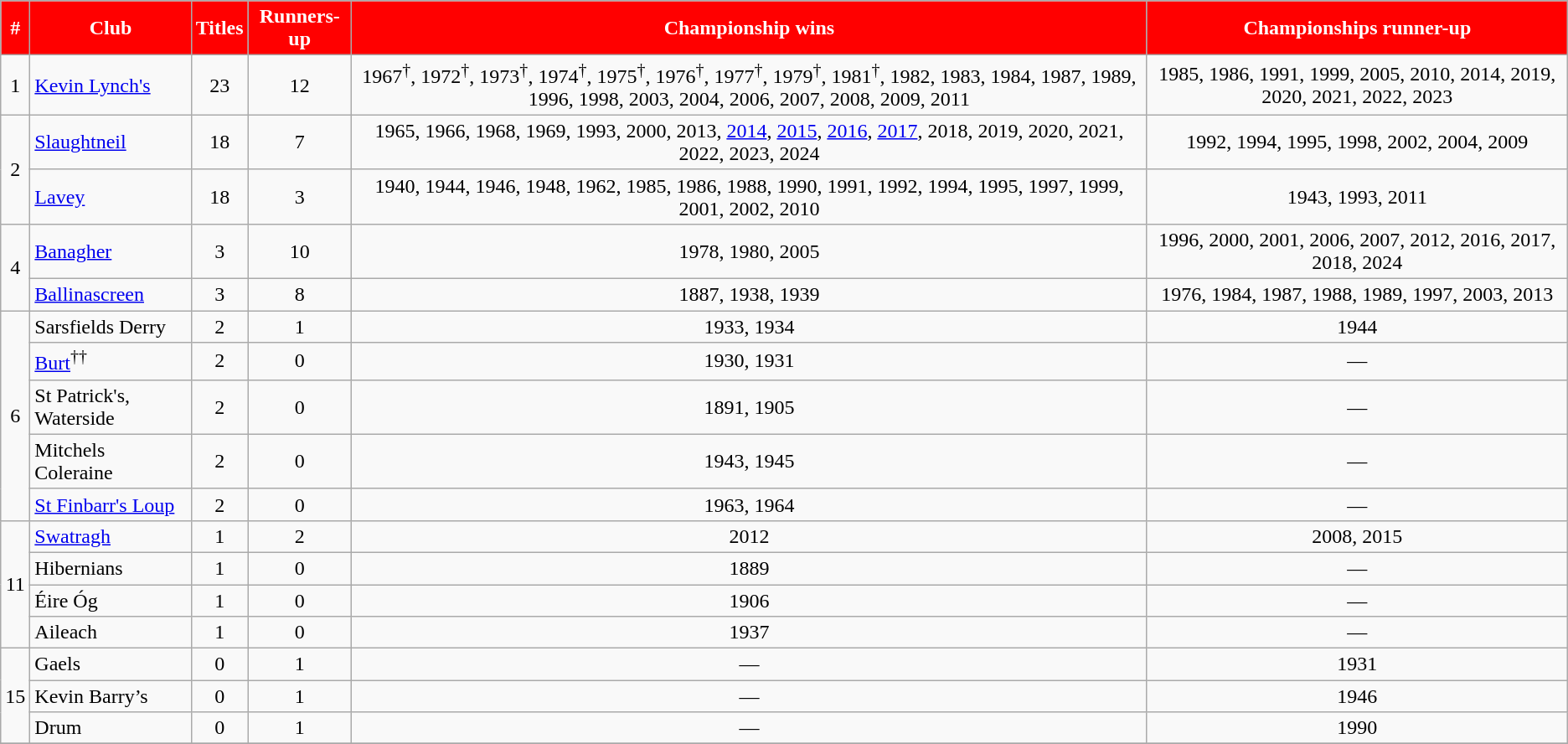<table class="wikitable sortable" style="text-align:center">
<tr>
<th style="background:red;color:white">#</th>
<th style="background:red;color:white">Club</th>
<th style="background:red;color:white">Titles</th>
<th style="background:red;color:white">Runners-up</th>
<th style="background:red;color:white">Championship wins</th>
<th style="background:red;color:white">Championships runner-up</th>
</tr>
<tr>
<td>1</td>
<td style="text-align:left"> <a href='#'>Kevin Lynch's</a></td>
<td>23</td>
<td>12</td>
<td>1967<sup>†</sup>, 1972<sup>†</sup>, 1973<sup>†</sup>, 1974<sup>†</sup>, 1975<sup>†</sup>, 1976<sup>†</sup>, 1977<sup>†</sup>, 1979<sup>†</sup>, 1981<sup>†</sup>, 1982, 1983, 1984, 1987, 1989, 1996, 1998, 2003, 2004, 2006, 2007, 2008, 2009, 2011</td>
<td>1985, 1986, 1991, 1999, 2005, 2010, 2014, 2019, 2020, 2021, 2022, 2023</td>
</tr>
<tr>
<td rowspan="2">2</td>
<td style="text-align:left"> <a href='#'>Slaughtneil</a></td>
<td>18</td>
<td>7</td>
<td>1965, 1966, 1968, 1969, 1993, 2000, 2013, <a href='#'>2014</a>, <a href='#'>2015</a>, <a href='#'>2016</a>, <a href='#'>2017</a>, 2018, 2019, 2020, 2021, 2022, 2023, 2024</td>
<td>1992, 1994, 1995, 1998, 2002, 2004, 2009</td>
</tr>
<tr>
<td style="text-align:left"> <a href='#'>Lavey</a></td>
<td>18</td>
<td>3</td>
<td>1940, 1944, 1946, 1948, 1962, 1985, 1986, 1988, 1990, 1991, 1992, 1994, 1995, 1997, 1999, 2001, 2002, 2010</td>
<td>1943, 1993, 2011</td>
</tr>
<tr>
<td rowspan=2>4</td>
<td style="text-align:left"> <a href='#'>Banagher</a></td>
<td>3</td>
<td>10</td>
<td>1978, 1980, 2005</td>
<td>1996, 2000, 2001, 2006, 2007, 2012, 2016, 2017, 2018, 2024</td>
</tr>
<tr>
<td style="text-align:left"> <a href='#'>Ballinascreen</a></td>
<td>3</td>
<td>8</td>
<td>1887, 1938, 1939</td>
<td>1976, 1984, 1987, 1988, 1989, 1997, 2003, 2013</td>
</tr>
<tr>
<td rowspan="5">6</td>
<td style="text-align:left">Sarsfields Derry</td>
<td>2</td>
<td>1</td>
<td>1933, 1934</td>
<td>1944</td>
</tr>
<tr>
<td style="text-align:left"> <a href='#'>Burt</a><sup>††</sup></td>
<td>2</td>
<td>0</td>
<td>1930, 1931</td>
<td>—</td>
</tr>
<tr>
<td style="text-align:left">St Patrick's, Waterside</td>
<td>2</td>
<td>0</td>
<td>1891, 1905</td>
<td>—</td>
</tr>
<tr>
<td style="text-align:left">Mitchels Coleraine</td>
<td>2</td>
<td>0</td>
<td>1943, 1945</td>
<td>—</td>
</tr>
<tr>
<td style="text-align:left"> <a href='#'>St Finbarr's Loup</a></td>
<td>2</td>
<td>0</td>
<td>1963, 1964</td>
<td>—</td>
</tr>
<tr>
<td rowspan="4">11</td>
<td style="text-align:left"> <a href='#'>Swatragh</a></td>
<td>1</td>
<td>2</td>
<td>2012</td>
<td>2008, 2015</td>
</tr>
<tr>
<td style="text-align:left">Hibernians</td>
<td>1</td>
<td>0</td>
<td>1889</td>
<td>—</td>
</tr>
<tr>
<td style="text-align:left">Éire Óg</td>
<td>1</td>
<td>0</td>
<td>1906</td>
<td>—</td>
</tr>
<tr>
<td style="text-align:left">Aileach</td>
<td>1</td>
<td>0</td>
<td>1937</td>
<td>—</td>
</tr>
<tr>
<td rowspan="3">15</td>
<td style="text-align:left">Gaels</td>
<td>0</td>
<td>1</td>
<td>—</td>
<td>1931</td>
</tr>
<tr>
<td style="text-align:left">Kevin Barry’s</td>
<td>0</td>
<td>1</td>
<td>—</td>
<td>1946</td>
</tr>
<tr>
<td style="text-align:left">Drum</td>
<td>0</td>
<td>1</td>
<td>—</td>
<td>1990</td>
</tr>
<tr>
</tr>
</table>
